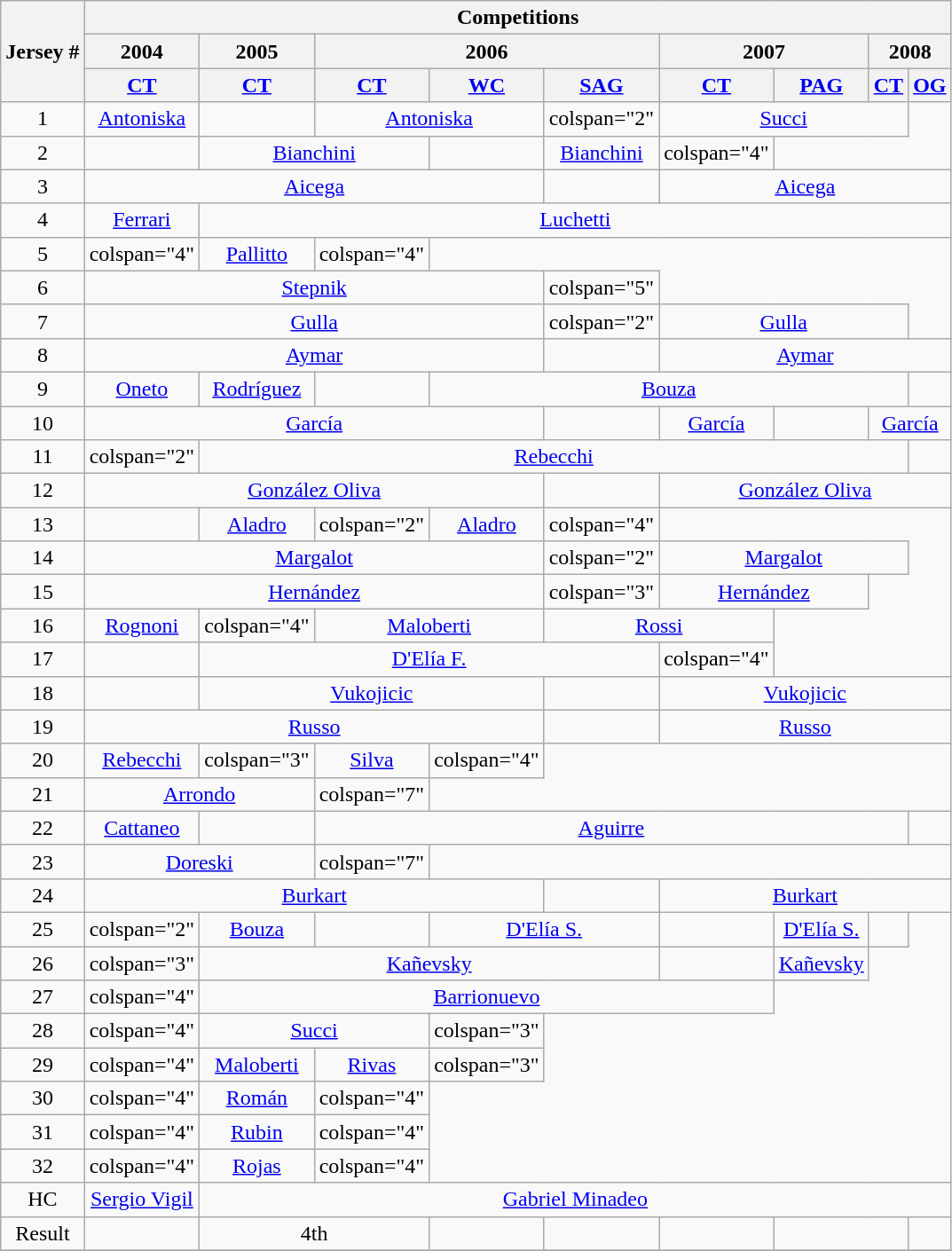<table class="wikitable" style="text-align:center">
<tr>
<th rowspan="3">Jersey #</th>
<th colspan="9">Competitions</th>
</tr>
<tr>
<th>2004</th>
<th>2005</th>
<th colspan="3">2006</th>
<th colspan="2">2007</th>
<th colspan="2">2008</th>
</tr>
<tr>
<th><a href='#'>CT</a></th>
<th><a href='#'>CT</a></th>
<th><a href='#'>CT</a></th>
<th><a href='#'>WC</a></th>
<th><a href='#'>SAG</a></th>
<th><a href='#'>CT</a></th>
<th><a href='#'>PAG</a></th>
<th><a href='#'>CT</a></th>
<th><a href='#'>OG</a></th>
</tr>
<tr>
<td>1</td>
<td><a href='#'>Antoniska</a></td>
<td></td>
<td colspan="2"><a href='#'>Antoniska</a></td>
<td>colspan="2"</td>
<td colspan="3"><a href='#'>Succi</a></td>
</tr>
<tr>
<td>2</td>
<td></td>
<td colspan="2"><a href='#'>Bianchini</a></td>
<td></td>
<td><a href='#'>Bianchini</a></td>
<td>colspan="4"</td>
</tr>
<tr>
<td>3</td>
<td colspan="4"><a href='#'>Aicega</a></td>
<td></td>
<td colspan="4"><a href='#'>Aicega</a></td>
</tr>
<tr>
<td>4</td>
<td><a href='#'>Ferrari</a></td>
<td colspan="8"><a href='#'>Luchetti</a></td>
</tr>
<tr>
<td>5</td>
<td>colspan="4"</td>
<td><a href='#'>Pallitto</a></td>
<td>colspan="4"</td>
</tr>
<tr>
<td>6</td>
<td colspan="4"><a href='#'>Stepnik</a></td>
<td>colspan="5"</td>
</tr>
<tr>
<td>7</td>
<td colspan="4"><a href='#'>Gulla</a></td>
<td>colspan="2"</td>
<td colspan="3"><a href='#'>Gulla</a></td>
</tr>
<tr>
<td>8</td>
<td colspan="4"><a href='#'>Aymar</a></td>
<td></td>
<td colspan="4"><a href='#'>Aymar</a></td>
</tr>
<tr>
<td>9</td>
<td><a href='#'>Oneto</a></td>
<td><a href='#'>Rodríguez</a></td>
<td></td>
<td colspan="5"><a href='#'>Bouza</a></td>
<td></td>
</tr>
<tr>
<td>10</td>
<td colspan="4"><a href='#'>García</a></td>
<td></td>
<td><a href='#'>García</a></td>
<td></td>
<td colspan="2"><a href='#'>García</a></td>
</tr>
<tr>
<td>11</td>
<td>colspan="2"</td>
<td colspan="7"><a href='#'>Rebecchi</a></td>
</tr>
<tr>
<td>12</td>
<td colspan="4"><a href='#'>González Oliva</a></td>
<td></td>
<td colspan="4"><a href='#'>González Oliva</a></td>
</tr>
<tr>
<td>13</td>
<td></td>
<td><a href='#'>Aladro</a></td>
<td>colspan="2"</td>
<td><a href='#'>Aladro</a></td>
<td>colspan="4" </td>
</tr>
<tr>
<td>14</td>
<td colspan="4"><a href='#'>Margalot</a></td>
<td>colspan="2"</td>
<td colspan="3"><a href='#'>Margalot</a></td>
</tr>
<tr>
<td>15</td>
<td colspan="4"><a href='#'>Hernández</a></td>
<td>colspan="3"</td>
<td colspan="2"><a href='#'>Hernández</a></td>
</tr>
<tr>
<td>16</td>
<td><a href='#'>Rognoni</a></td>
<td>colspan="4"</td>
<td colspan="2"><a href='#'>Maloberti</a></td>
<td colspan="2"><a href='#'>Rossi</a></td>
</tr>
<tr>
<td>17</td>
<td></td>
<td colspan="4"><a href='#'>D'Elía F.</a></td>
<td>colspan="4"</td>
</tr>
<tr>
<td>18</td>
<td></td>
<td colspan="3"><a href='#'>Vukojicic</a></td>
<td></td>
<td colspan="4"><a href='#'>Vukojicic</a></td>
</tr>
<tr>
<td>19</td>
<td colspan="4"><a href='#'>Russo</a></td>
<td></td>
<td colspan="4"><a href='#'>Russo</a></td>
</tr>
<tr>
<td>20</td>
<td><a href='#'>Rebecchi</a></td>
<td>colspan="3"</td>
<td><a href='#'>Silva</a></td>
<td>colspan="4"</td>
</tr>
<tr>
<td>21</td>
<td colspan="2"><a href='#'>Arrondo</a></td>
<td>colspan="7"</td>
</tr>
<tr>
<td>22</td>
<td><a href='#'>Cattaneo</a></td>
<td></td>
<td colspan="6"><a href='#'>Aguirre</a></td>
<td></td>
</tr>
<tr>
<td>23</td>
<td colspan="2"><a href='#'>Doreski</a></td>
<td>colspan="7"</td>
</tr>
<tr>
<td>24</td>
<td colspan="4"><a href='#'>Burkart</a></td>
<td></td>
<td colspan="4"><a href='#'>Burkart</a></td>
</tr>
<tr>
<td>25</td>
<td>colspan="2"</td>
<td><a href='#'>Bouza</a></td>
<td></td>
<td colspan="2"><a href='#'>D'Elía S.</a></td>
<td></td>
<td><a href='#'>D'Elía S.</a></td>
<td></td>
</tr>
<tr>
<td>26</td>
<td>colspan="3"</td>
<td colspan="4"><a href='#'>Kañevsky</a></td>
<td></td>
<td><a href='#'>Kañevsky</a></td>
</tr>
<tr>
<td>27</td>
<td>colspan="4"</td>
<td colspan="5"><a href='#'>Barrionuevo</a></td>
</tr>
<tr>
<td>28</td>
<td>colspan="4"</td>
<td colspan="2"><a href='#'>Succi</a></td>
<td>colspan="3"</td>
</tr>
<tr>
<td>29</td>
<td>colspan="4"</td>
<td><a href='#'>Maloberti</a></td>
<td><a href='#'>Rivas</a></td>
<td>colspan="3"</td>
</tr>
<tr>
<td>30</td>
<td>colspan="4"</td>
<td><a href='#'>Román</a></td>
<td>colspan="4"</td>
</tr>
<tr>
<td>31</td>
<td>colspan="4"</td>
<td><a href='#'>Rubin</a></td>
<td>colspan="4"</td>
</tr>
<tr>
<td>32</td>
<td>colspan="4"</td>
<td><a href='#'>Rojas</a></td>
<td>colspan="4"</td>
</tr>
<tr>
<td>HC</td>
<td><a href='#'>Sergio Vigil</a></td>
<td colspan="8"><a href='#'>Gabriel Minadeo</a></td>
</tr>
<tr>
<td>Result</td>
<td></td>
<td colspan="2">4th</td>
<td></td>
<td></td>
<td></td>
<td colspan="2"></td>
<td></td>
</tr>
<tr>
</tr>
</table>
